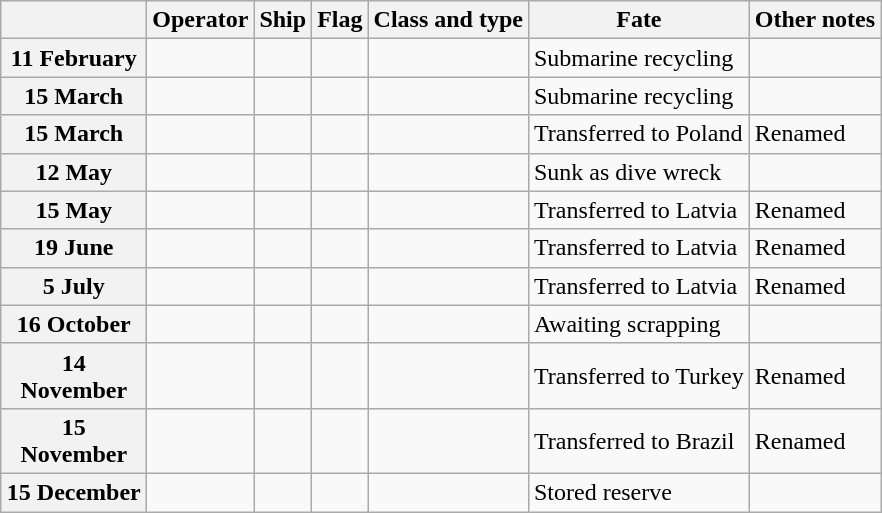<table Class="wikitable">
<tr>
<th width="90"></th>
<th>Operator</th>
<th>Ship</th>
<th>Flag</th>
<th>Class and type</th>
<th>Fate</th>
<th>Other notes</th>
</tr>
<tr ---->
<th>11 February</th>
<td></td>
<td><strong></strong></td>
<td></td>
<td></td>
<td>Submarine recycling</td>
<td></td>
</tr>
<tr ---->
<th>15 March</th>
<td></td>
<td><strong></strong></td>
<td></td>
<td></td>
<td>Submarine recycling</td>
<td></td>
</tr>
<tr ---->
<th>15 March</th>
<td></td>
<td><strong></strong></td>
<td></td>
<td></td>
<td>Transferred to Poland</td>
<td>Renamed </td>
</tr>
<tr ---->
<th>12 May</th>
<td></td>
<td><strong></strong></td>
<td></td>
<td></td>
<td>Sunk as dive wreck</td>
<td></td>
</tr>
<tr ---->
<th>15 May</th>
<td></td>
<td><strong></strong></td>
<td></td>
<td></td>
<td>Transferred to Latvia</td>
<td>Renamed </td>
</tr>
<tr ---->
<th>19 June</th>
<td></td>
<td><strong></strong></td>
<td></td>
<td></td>
<td>Transferred to Latvia</td>
<td>Renamed </td>
</tr>
<tr ---->
<th>5 July</th>
<td></td>
<td><strong></strong></td>
<td></td>
<td></td>
<td>Transferred to Latvia</td>
<td>Renamed </td>
</tr>
<tr ---->
<th>16 October</th>
<td></td>
<td><strong></strong></td>
<td></td>
<td></td>
<td>Awaiting scrapping</td>
<td></td>
</tr>
<tr ---->
<th>14 November</th>
<td></td>
<td><strong></strong></td>
<td></td>
<td></td>
<td>Transferred to Turkey</td>
<td>Renamed </td>
</tr>
<tr ---->
<th>15 November</th>
<td></td>
<td><strong></strong></td>
<td></td>
<td></td>
<td>Transferred to Brazil</td>
<td>Renamed </td>
</tr>
<tr ---->
<th>15 December</th>
<td></td>
<td><strong></strong></td>
<td></td>
<td></td>
<td>Stored reserve</td>
<td></td>
</tr>
</table>
